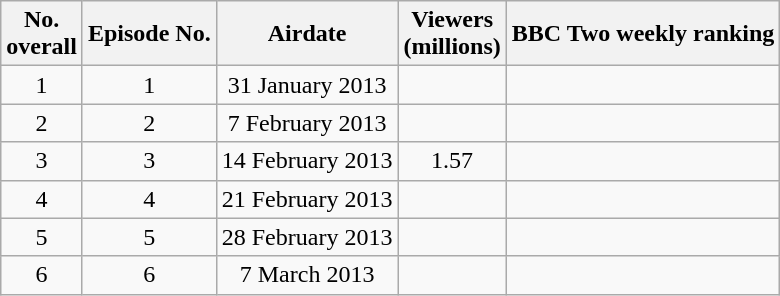<table class="wikitable" style="text-align:center;">
<tr>
<th>No.<br>overall</th>
<th>Episode No.</th>
<th>Airdate</th>
<th>Viewers<br>(millions)</th>
<th>BBC Two weekly ranking</th>
</tr>
<tr>
<td>1</td>
<td>1</td>
<td>31 January 2013</td>
<td></td>
<td></td>
</tr>
<tr>
<td>2</td>
<td>2</td>
<td>7 February 2013</td>
<td></td>
<td></td>
</tr>
<tr>
<td>3</td>
<td>3</td>
<td>14 February 2013</td>
<td>1.57</td>
<td></td>
</tr>
<tr>
<td>4</td>
<td>4</td>
<td>21 February 2013</td>
<td></td>
<td></td>
</tr>
<tr>
<td>5</td>
<td>5</td>
<td>28 February 2013</td>
<td></td>
<td></td>
</tr>
<tr>
<td>6</td>
<td>6</td>
<td>7 March 2013</td>
<td></td>
<td></td>
</tr>
</table>
